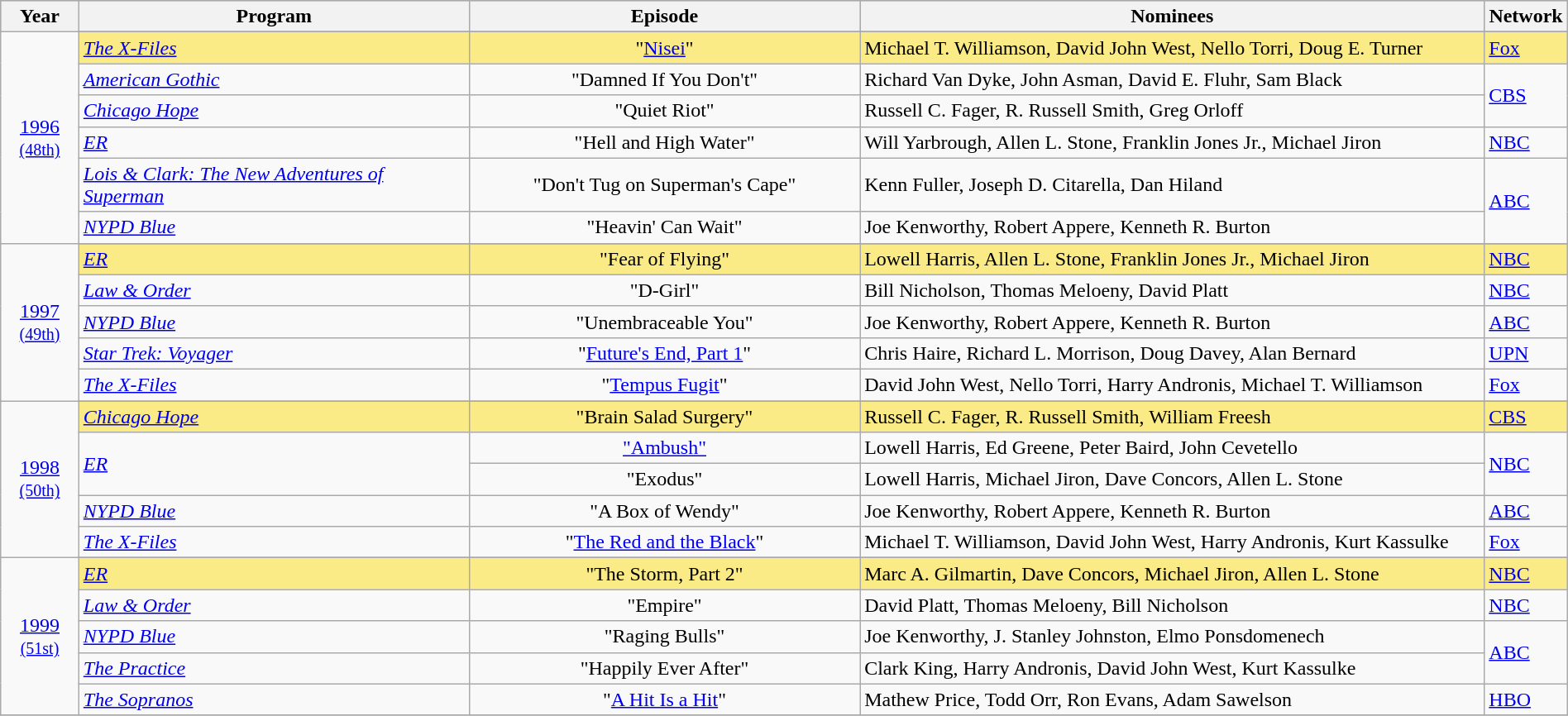<table class="wikitable" style="width:100%">
<tr bgcolor="#bebebe">
<th width="5%">Year</th>
<th width="25%">Program</th>
<th width="25%">Episode</th>
<th width="40%">Nominees</th>
<th width="5%">Network</th>
</tr>
<tr>
<td rowspan=7 style="text-align:center"><a href='#'>1996</a><br><small><a href='#'>(48th)</a></small><br></td>
</tr>
<tr style="background:#FAEB86">
<td><em><a href='#'>The X-Files</a></em></td>
<td align=center>"<a href='#'>Nisei</a>"</td>
<td>Michael T. Williamson, David John West, Nello Torri, Doug E. Turner</td>
<td><a href='#'>Fox</a></td>
</tr>
<tr>
<td><em><a href='#'>American Gothic</a></em></td>
<td align=center>"Damned If You Don't"</td>
<td>Richard Van Dyke, John Asman, David E. Fluhr, Sam Black</td>
<td rowspan=2><a href='#'>CBS</a></td>
</tr>
<tr>
<td><em><a href='#'>Chicago Hope</a></em></td>
<td align=center>"Quiet Riot"</td>
<td>Russell C. Fager, R. Russell Smith, Greg Orloff</td>
</tr>
<tr>
<td><em><a href='#'>ER</a></em></td>
<td align=center>"Hell and High Water"</td>
<td>Will Yarbrough, Allen L. Stone, Franklin Jones Jr., Michael Jiron</td>
<td><a href='#'>NBC</a></td>
</tr>
<tr>
<td><em><a href='#'>Lois & Clark: The New Adventures of Superman</a></em></td>
<td align=center>"Don't Tug on Superman's Cape"</td>
<td>Kenn Fuller, Joseph D. Citarella, Dan Hiland</td>
<td rowspan=2><a href='#'>ABC</a></td>
</tr>
<tr>
<td><em><a href='#'>NYPD Blue</a></em></td>
<td align=center>"Heavin' Can Wait"</td>
<td>Joe Kenworthy, Robert Appere, Kenneth R. Burton</td>
</tr>
<tr>
<td rowspan=6 style="text-align:center"><a href='#'>1997</a><br><small><a href='#'>(49th)</a></small><br></td>
</tr>
<tr style="background:#FAEB86">
<td><em><a href='#'>ER</a></em></td>
<td align=center>"Fear of Flying"</td>
<td>Lowell Harris, Allen L. Stone, Franklin Jones Jr., Michael Jiron</td>
<td><a href='#'>NBC</a></td>
</tr>
<tr>
<td><em><a href='#'>Law & Order</a></em></td>
<td align=center>"D-Girl"</td>
<td>Bill Nicholson, Thomas Meloeny, David Platt</td>
<td><a href='#'>NBC</a></td>
</tr>
<tr>
<td><em><a href='#'>NYPD Blue</a></em></td>
<td align=center>"Unembraceable You"</td>
<td>Joe Kenworthy, Robert Appere, Kenneth R. Burton</td>
<td><a href='#'>ABC</a></td>
</tr>
<tr>
<td><em><a href='#'>Star Trek: Voyager</a></em></td>
<td align=center>"<a href='#'>Future's End, Part 1</a>"</td>
<td>Chris Haire, Richard L. Morrison, Doug Davey, Alan Bernard</td>
<td><a href='#'>UPN</a></td>
</tr>
<tr>
<td><em><a href='#'>The X-Files</a></em></td>
<td align=center>"<a href='#'>Tempus Fugit</a>"</td>
<td>David John West, Nello Torri, Harry Andronis, Michael T. Williamson</td>
<td><a href='#'>Fox</a></td>
</tr>
<tr>
<td rowspan=6 style="text-align:center"><a href='#'>1998</a><br><small><a href='#'>(50th)</a></small><br></td>
</tr>
<tr style="background:#FAEB86">
<td><em><a href='#'>Chicago Hope</a></em></td>
<td align=center>"Brain Salad Surgery"</td>
<td>Russell C. Fager, R. Russell Smith, William Freesh</td>
<td><a href='#'>CBS</a></td>
</tr>
<tr>
<td rowspan=2><em><a href='#'>ER</a></em></td>
<td align=center><a href='#'>"Ambush"</a></td>
<td>Lowell Harris, Ed Greene, Peter Baird, John Cevetello</td>
<td rowspan=2><a href='#'>NBC</a></td>
</tr>
<tr>
<td align=center>"Exodus"</td>
<td>Lowell Harris, Michael Jiron, Dave Concors, Allen L. Stone</td>
</tr>
<tr>
<td><em><a href='#'>NYPD Blue</a></em></td>
<td align=center>"A Box of Wendy"</td>
<td>Joe Kenworthy, Robert Appere, Kenneth R. Burton</td>
<td><a href='#'>ABC</a></td>
</tr>
<tr>
<td><em><a href='#'>The X-Files</a></em></td>
<td align=center>"<a href='#'>The Red and the Black</a>"</td>
<td>Michael T. Williamson, David John West, Harry Andronis, Kurt Kassulke</td>
<td><a href='#'>Fox</a></td>
</tr>
<tr>
<td rowspan=6 style="text-align:center"><a href='#'>1999</a><br><small><a href='#'>(51st)</a></small><br></td>
</tr>
<tr style="background:#FAEB86">
<td><em><a href='#'>ER</a></em></td>
<td align=center>"The Storm, Part 2"</td>
<td>Marc A. Gilmartin, Dave Concors, Michael Jiron, Allen L. Stone</td>
<td><a href='#'>NBC</a></td>
</tr>
<tr>
<td><em><a href='#'>Law & Order</a></em></td>
<td align=center>"Empire"</td>
<td>David Platt, Thomas Meloeny, Bill Nicholson</td>
<td><a href='#'>NBC</a></td>
</tr>
<tr>
<td><em><a href='#'>NYPD Blue</a></em></td>
<td align=center>"Raging Bulls"</td>
<td>Joe Kenworthy, J. Stanley Johnston, Elmo Ponsdomenech</td>
<td rowspan=2><a href='#'>ABC</a></td>
</tr>
<tr>
<td><em><a href='#'>The Practice</a></em></td>
<td align=center>"Happily Ever After"</td>
<td>Clark King, Harry Andronis, David John West, Kurt Kassulke</td>
</tr>
<tr>
<td><em><a href='#'>The Sopranos</a></em></td>
<td align=center>"<a href='#'>A Hit Is a Hit</a>"</td>
<td>Mathew Price, Todd Orr, Ron Evans, Adam Sawelson</td>
<td><a href='#'>HBO</a></td>
</tr>
<tr>
</tr>
</table>
